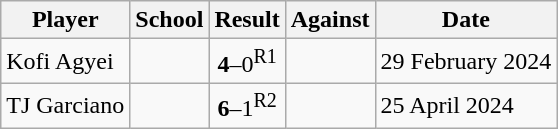<table class="wikitable sortable">
<tr>
<th>Player</th>
<th>School</th>
<th>Result</th>
<th>Against</th>
<th>Date</th>
</tr>
<tr>
<td> Kofi Agyei</td>
<td></td>
<td align="center"><strong>4</strong>–0<sup>R1</sup></td>
<td></td>
<td>29 February 2024</td>
</tr>
<tr>
<td> TJ Garciano</td>
<td></td>
<td align="center"><strong>6</strong>–1<sup>R2</sup></td>
<td></td>
<td>25 April 2024</td>
</tr>
</table>
